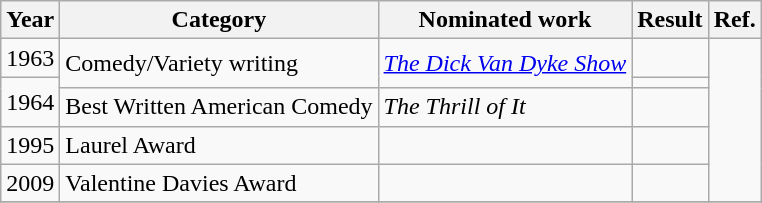<table class="wikitable">
<tr>
<th>Year</th>
<th>Category</th>
<th>Nominated work</th>
<th>Result</th>
<th>Ref.</th>
</tr>
<tr>
<td>1963</td>
<td rowspan=2>Comedy/Variety writing</td>
<td rowspan=2><em><a href='#'>The Dick Van Dyke Show</a></em></td>
<td></td>
<td rowspan=5></td>
</tr>
<tr>
<td rowspan=2>1964</td>
<td></td>
</tr>
<tr>
<td>Best Written American Comedy</td>
<td><em>The Thrill of It</em></td>
<td></td>
</tr>
<tr>
<td>1995</td>
<td>Laurel Award</td>
<td></td>
<td></td>
</tr>
<tr>
<td>2009</td>
<td>Valentine Davies Award</td>
<td></td>
<td></td>
</tr>
<tr>
</tr>
</table>
